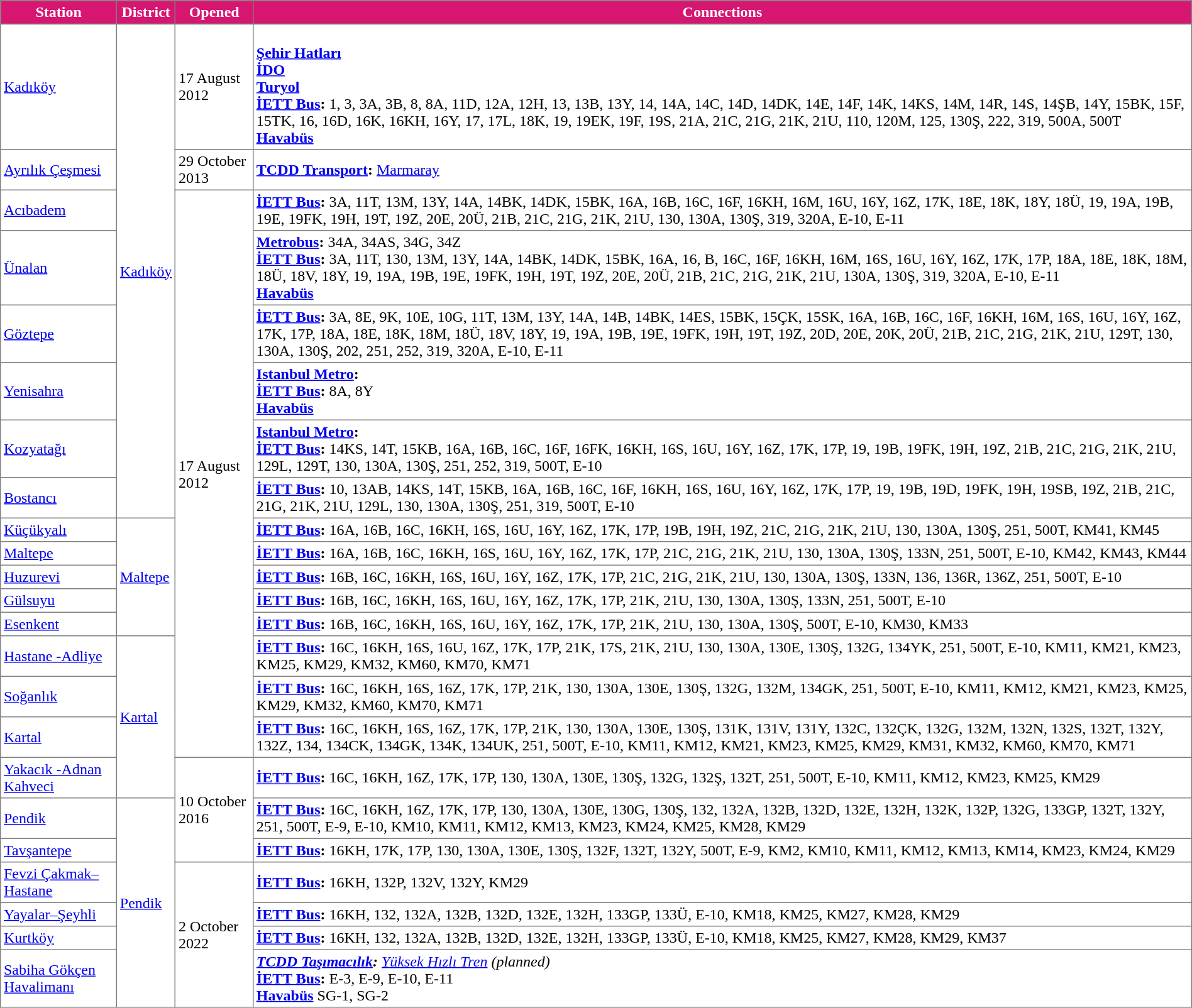<table class="toccolours" border="1" cellpadding="3" style="margin:1em auto; border-collapse:collapse">
<tr style="background:#D71671;color: white;">
<th>Station</th>
<th>District</th>
<th>Opened</th>
<th>Connections</th>
</tr>
<tr>
<td><a href='#'>Kadıköy</a> </td>
<td rowspan="8"><a href='#'>Kadıköy</a></td>
<td>17 August 2012</td>
<td><br> <strong><a href='#'>Şehir Hatları</a></strong><br> <strong><a href='#'>İDO</a></strong><br> <strong><a href='#'>Turyol</a></strong><br> <strong><a href='#'>İETT Bus</a>:</strong> 1, 3, 3A, 3B, 8, 8A, 11D, 12A, 12H, 13, 13B, 13Y, 14, 14A, 14C, 14D, 14DK, 14E, 14F, 14K, 14KS, 14M, 14R, 14S, 14ŞB, 14Y, 15BK, 15F, 15TK, 16, 16D, 16K, 16KH, 16Y, 17, 17L, 18K, 19, 19EK, 19F, 19S, 21A, 21C, 21G, 21K, 21U, 110, 120M, 125, 130Ş, 222, 319, 500A, 500T<br> <strong><a href='#'>Havabüs</a></strong></td>
</tr>
<tr>
<td><a href='#'>Ayrılık Çeşmesi</a> </td>
<td>29 October 2013</td>
<td> <strong><a href='#'>TCDD Transport</a>:</strong>  <a href='#'>Marmaray</a></td>
</tr>
<tr>
<td><a href='#'>Acıbadem</a> </td>
<td rowspan="14">17 August 2012</td>
<td> <strong><a href='#'>İETT Bus</a>:</strong> 3A, 11T, 13M, 13Y, 14A, 14BK, 14DK, 15BK, 16A, 16B, 16C, 16F, 16KH, 16M, 16U, 16Y, 16Z, 17K, 18E, 18K, 18Y, 18Ü, 19, 19A, 19B, 19E, 19FK, 19H, 19T, 19Z, 20E, 20Ü, 21B, 21C, 21G, 21K, 21U, 130, 130A, 130Ş, 319, 320A, E-10, E-11</td>
</tr>
<tr>
<td><a href='#'>Ünalan</a> </td>
<td> <strong><a href='#'>Metrobus</a>:</strong> 34A, 34AS, 34G, 34Z<br> <strong><a href='#'>İETT Bus</a>:</strong> 3A, 11T, 130, 13M, 13Y, 14A, 14BK, 14DK, 15BK, 16A, 16, B, 16C, 16F, 16KH, 16M, 16S, 16U, 16Y, 16Z, 17K, 17P, 18A, 18E, 18K, 18M, 18Ü, 18V, 18Y, 19, 19A, 19B, 19E, 19FK, 19H, 19T, 19Z, 20E, 20Ü, 21B, 21C, 21G, 21K, 21U, 130A, 130Ş, 319, 320A, E-10, E-11<br> <strong><a href='#'>Havabüs</a></strong></td>
</tr>
<tr>
<td><a href='#'>Göztepe</a> </td>
<td> <strong><a href='#'>İETT Bus</a>:</strong> 3A, 8E, 9K, 10E, 10G, 11T, 13M, 13Y, 14A, 14B, 14BK, 14ES, 15BK, 15ÇK, 15SK, 16A, 16B, 16C, 16F, 16KH, 16M, 16S, 16U, 16Y, 16Z, 17K, 17P, 18A, 18E, 18K, 18M, 18Ü, 18V, 18Y, 19, 19A, 19B, 19E, 19FK, 19H, 19T, 19Z, 20D, 20E, 20K, 20Ü, 21B, 21C, 21G, 21K, 21U, 129T, 130, 130A, 130Ş, 202, 251, 252, 319, 320A, E-10, E-11</td>
</tr>
<tr>
<td><a href='#'>Yenisahra</a> </td>
<td> <strong><a href='#'>Istanbul Metro</a>:</strong> <br>  <strong><a href='#'>İETT Bus</a>:</strong> 8A, 8Y<br> <strong><a href='#'>Havabüs</a></strong></td>
</tr>
<tr>
<td><a href='#'>Kozyatağı</a> </td>
<td> <strong><a href='#'>Istanbul Metro</a>:</strong> <br>  <strong><a href='#'>İETT Bus</a>:</strong> 14KS, 14T, 15KB, 16A, 16B, 16C, 16F, 16FK, 16KH, 16S, 16U, 16Y, 16Z, 17K, 17P, 19, 19B, 19FK, 19H, 19Z, 21B, 21C, 21G, 21K, 21U, 129L, 129T, 130, 130A, 130Ş, 251, 252, 319, 500T, E-10</td>
</tr>
<tr>
<td><a href='#'>Bostancı</a> </td>
<td> <strong><a href='#'>İETT Bus</a>:</strong> 10, 13AB, 14KS, 14T, 15KB, 16A, 16B, 16C, 16F, 16KH, 16S, 16U, 16Y, 16Z, 17K, 17P, 19, 19B, 19D, 19FK, 19H, 19SB, 19Z, 21B, 21C, 21G, 21K, 21U, 129L, 130, 130A, 130Ş, 251, 319, 500T, E-10</td>
</tr>
<tr>
<td><a href='#'>Küçükyalı</a> </td>
<td rowspan="5"><a href='#'>Maltepe</a></td>
<td> <strong><a href='#'>İETT Bus</a>:</strong> 16A, 16B, 16C, 16KH, 16S, 16U, 16Y, 16Z, 17K, 17P, 19B, 19H, 19Z, 21C, 21G, 21K, 21U, 130, 130A, 130Ş, 251, 500T, KM41, KM45</td>
</tr>
<tr>
<td><a href='#'>Maltepe</a> </td>
<td> <strong><a href='#'>İETT Bus</a>:</strong> 16A, 16B, 16C, 16KH, 16S, 16U, 16Y, 16Z, 17K, 17P, 21C, 21G, 21K, 21U, 130, 130A, 130Ş, 133N, 251, 500T, E-10, KM42, KM43, KM44</td>
</tr>
<tr>
<td><a href='#'>Huzurevi</a> </td>
<td> <strong><a href='#'>İETT Bus</a>:</strong> 16B, 16C, 16KH, 16S, 16U, 16Y, 16Z, 17K, 17P, 21C, 21G, 21K, 21U, 130, 130A, 130Ş, 133N, 136, 136R, 136Z, 251, 500T, E-10</td>
</tr>
<tr>
<td><a href='#'>Gülsuyu</a> </td>
<td> <strong><a href='#'>İETT Bus</a>:</strong> 16B, 16C, 16KH, 16S, 16U, 16Y, 16Z, 17K, 17P, 21K, 21U, 130, 130A, 130Ş, 133N, 251, 500T, E-10</td>
</tr>
<tr>
<td><a href='#'>Esenkent</a> </td>
<td> <strong><a href='#'>İETT Bus</a>:</strong> 16B, 16C, 16KH, 16S, 16U, 16Y, 16Z, 17K, 17P, 21K, 21U, 130, 130A, 130Ş, 500T, E-10, KM30, KM33</td>
</tr>
<tr>
<td><a href='#'>Hastane -Adliye</a> </td>
<td rowspan="4"><a href='#'>Kartal</a></td>
<td> <strong><a href='#'>İETT Bus</a>:</strong> 16C, 16KH, 16S, 16U, 16Z, 17K, 17P, 21K, 17S, 21K, 21U, 130, 130A, 130E, 130Ş, 132G, 134YK, 251, 500T, E-10, KM11, KM21, KM23, KM25, KM29, KM32, KM60, KM70, KM71</td>
</tr>
<tr>
<td><a href='#'>Soğanlık</a> </td>
<td> <strong><a href='#'>İETT Bus</a>:</strong> 16C, 16KH, 16S, 16Z, 17K, 17P, 21K, 130, 130A, 130E, 130Ş, 132G, 132M, 134GK, 251, 500T, E-10, KM11, KM12, KM21, KM23, KM25, KM29, KM32, KM60, KM70, KM71</td>
</tr>
<tr>
<td><a href='#'>Kartal</a> </td>
<td> <strong><a href='#'>İETT Bus</a>:</strong> 16C, 16KH, 16S, 16Z, 17K, 17P, 21K, 130, 130A, 130E, 130Ş, 131K, 131V, 131Y, 132C, 132ÇK, 132G, 132M, 132N, 132S, 132T, 132Y, 132Z, 134, 134CK, 134GK, 134K, 134UK, 251, 500T, E-10, KM11, KM12, KM21, KM23, KM25, KM29, KM31, KM32, KM60, KM70, KM71</td>
</tr>
<tr>
<td><a href='#'>Yakacık -Adnan Kahveci</a> </td>
<td rowspan="3">10 October 2016</td>
<td> <strong><a href='#'>İETT Bus</a>:</strong> 16C, 16KH, 16Z, 17K, 17P, 130, 130A, 130E, 130Ş, 132G, 132Ş, 132T, 251, 500T, E-10, KM11, KM12, KM23, KM25, KM29</td>
</tr>
<tr>
<td><a href='#'>Pendik</a> </td>
<td rowspan="6"><a href='#'>Pendik</a></td>
<td> <strong><a href='#'>İETT Bus</a>:</strong> 16C, 16KH, 16Z, 17K, 17P, 130, 130A, 130E, 130G, 130Ş, 132, 132A, 132B, 132D, 132E, 132H, 132K, 132P, 132G, 133GP, 132T, 132Y, 251, 500T, E-9, E-10, KM10, KM11, KM12, KM13, KM23, KM24, KM25, KM28, KM29</td>
</tr>
<tr>
<td><a href='#'>Tavşantepe</a> </td>
<td> <strong><a href='#'>İETT Bus</a>:</strong> 16KH, 17K, 17P, 130, 130A, 130E, 130Ş, 132F, 132T, 132Y, 500T, E-9, KM2, KM10, KM11, KM12, KM13, KM14, KM23, KM24, KM29</td>
</tr>
<tr>
<td><a href='#'>Fevzi Çakmak–Hastane</a> </td>
<td rowspan="4">2 October 2022</td>
<td> <strong><a href='#'>İETT Bus</a>:</strong> 16KH, 132P, 132V, 132Y, KM29</td>
</tr>
<tr>
<td><a href='#'>Yayalar–Şeyhli</a> </td>
<td> <strong><a href='#'>İETT Bus</a>:</strong> 16KH, 132, 132A, 132B, 132D, 132E, 132H, 133GP, 133Ü, E-10, KM18, KM25, KM27, KM28, KM29</td>
</tr>
<tr>
<td><a href='#'>Kurtköy</a> </td>
<td> <strong><a href='#'>İETT Bus</a>:</strong> 16KH, 132, 132A, 132B, 132D, 132E, 132H, 133GP, 133Ü, E-10, KM18, KM25, KM27, KM28, KM29, KM37</td>
</tr>
<tr>
<td><a href='#'>Sabiha Gökçen Havalimanı</a> </td>
<td><em> <strong><a href='#'>TCDD Taşımacılık</a>:</strong>  <a href='#'>Yüksek Hızlı Tren</a> (planned)</em><br> <strong><a href='#'>İETT Bus</a>:</strong> E-3, E-9, E-10, E-11<br> <strong><a href='#'>Havabüs</a></strong> SG-1, SG-2</td>
</tr>
</table>
